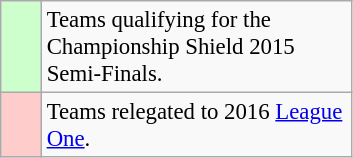<table class="wikitable" style="font-size: 95%">
<tr>
<td style="background:#cfc; width:20px;"> </td>
<td style="width:200px;">Teams qualifying for the Championship Shield 2015 Semi-Finals.</td>
</tr>
<tr>
<td bgcolor="#FFCCCC" width="20"> </td>
<td>Teams relegated to 2016 <a href='#'>League One</a>.</td>
</tr>
</table>
